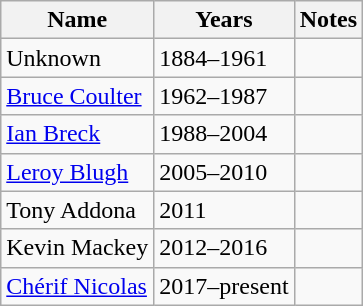<table class="wikitable">
<tr>
<th>Name</th>
<th>Years</th>
<th>Notes</th>
</tr>
<tr>
<td>Unknown</td>
<td>1884–1961</td>
<td></td>
</tr>
<tr>
<td><a href='#'>Bruce Coulter</a></td>
<td>1962–1987</td>
<td></td>
</tr>
<tr>
<td><a href='#'>Ian Breck</a></td>
<td>1988–2004</td>
<td></td>
</tr>
<tr>
<td><a href='#'>Leroy Blugh</a></td>
<td>2005–2010</td>
<td></td>
</tr>
<tr>
<td>Tony Addona</td>
<td>2011</td>
<td></td>
</tr>
<tr>
<td>Kevin Mackey</td>
<td>2012–2016</td>
<td></td>
</tr>
<tr>
<td><a href='#'>Chérif Nicolas</a></td>
<td>2017–present</td>
<td></td>
</tr>
</table>
